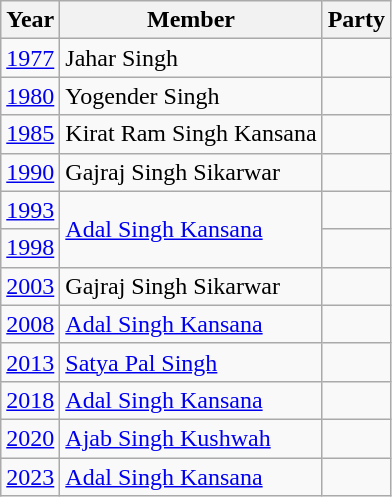<table class="wikitable sortable">
<tr>
<th>Year</th>
<th>Member</th>
<th colspan=2>Party</th>
</tr>
<tr>
<td><a href='#'>1977</a></td>
<td>Jahar Singh</td>
<td></td>
</tr>
<tr>
<td><a href='#'>1980</a></td>
<td>Yogender Singh</td>
<td></td>
</tr>
<tr>
<td><a href='#'>1985</a></td>
<td>Kirat Ram Singh Kansana</td>
<td></td>
</tr>
<tr>
<td><a href='#'>1990</a></td>
<td>Gajraj Singh Sikarwar</td>
<td></td>
</tr>
<tr>
<td><a href='#'>1993</a></td>
<td rowspan=2><a href='#'>Adal Singh Kansana</a></td>
<td></td>
</tr>
<tr>
<td><a href='#'>1998</a></td>
</tr>
<tr>
<td><a href='#'>2003</a></td>
<td>Gajraj Singh Sikarwar</td>
<td></td>
</tr>
<tr>
<td><a href='#'>2008</a></td>
<td><a href='#'>Adal Singh Kansana</a></td>
<td></td>
</tr>
<tr>
<td><a href='#'>2013</a></td>
<td><a href='#'>Satya Pal Singh</a></td>
<td></td>
</tr>
<tr>
<td><a href='#'>2018</a></td>
<td><a href='#'>Adal Singh Kansana</a></td>
<td></td>
</tr>
<tr>
<td><a href='#'>2020</a></td>
<td><a href='#'>Ajab Singh Kushwah</a></td>
</tr>
<tr>
<td><a href='#'>2023</a></td>
<td><a href='#'>Adal Singh Kansana</a></td>
<td></td>
</tr>
</table>
